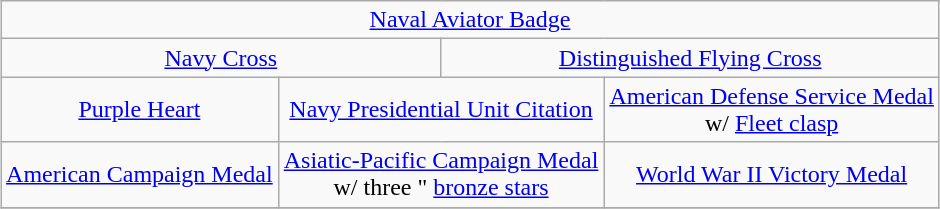<table class="wikitable" style="margin:1em auto; text-align:center;">
<tr>
<td colspan="5"><a href='#'>Naval Aviator Badge</a></td>
</tr>
<tr>
<td colspan="3"><a href='#'>Navy Cross</a></td>
<td colspan="3"><a href='#'>Distinguished Flying Cross</a></td>
</tr>
<tr>
<td colspan="2"><a href='#'>Purple Heart</a></td>
<td colspan="2"><a href='#'>Navy Presidential Unit Citation</a></td>
<td colspan="2"><a href='#'>American Defense Service Medal</a><br>w/ <a href='#'>Fleet clasp</a></td>
</tr>
<tr>
<td colspan="2"><a href='#'>American Campaign Medal</a></td>
<td colspan="2"><a href='#'>Asiatic-Pacific Campaign Medal</a><br>w/ three " <a href='#'>bronze stars</a></td>
<td colspan="2"><a href='#'>World War II Victory Medal</a><br></td>
</tr>
<tr>
</tr>
</table>
